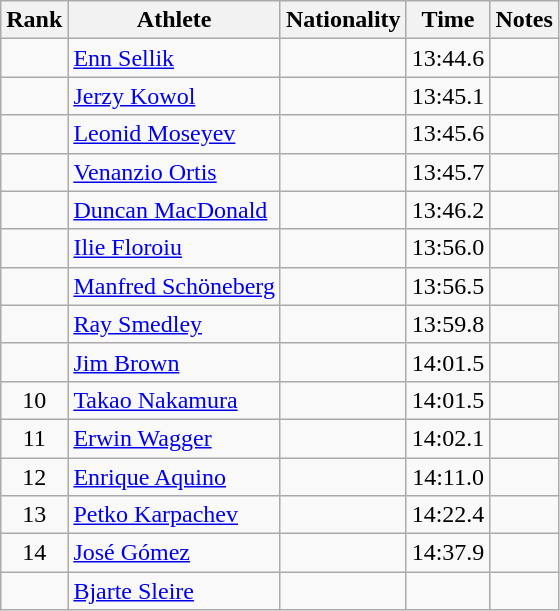<table class="wikitable sortable" style="text-align:center">
<tr>
<th>Rank</th>
<th>Athlete</th>
<th>Nationality</th>
<th>Time</th>
<th>Notes</th>
</tr>
<tr>
<td></td>
<td align=left><a href='#'>Enn Sellik</a></td>
<td align=left></td>
<td>13:44.6</td>
<td></td>
</tr>
<tr>
<td></td>
<td align=left><a href='#'>Jerzy Kowol</a></td>
<td align=left></td>
<td>13:45.1</td>
<td></td>
</tr>
<tr>
<td></td>
<td align=left><a href='#'>Leonid Moseyev</a></td>
<td align=left></td>
<td>13:45.6</td>
<td></td>
</tr>
<tr>
<td></td>
<td align=left><a href='#'>Venanzio Ortis</a></td>
<td align=left></td>
<td>13:45.7</td>
<td></td>
</tr>
<tr>
<td></td>
<td align=left><a href='#'>Duncan MacDonald</a></td>
<td align=left></td>
<td>13:46.2</td>
<td></td>
</tr>
<tr>
<td></td>
<td align=left><a href='#'>Ilie Floroiu</a></td>
<td align=left></td>
<td>13:56.0</td>
<td></td>
</tr>
<tr>
<td></td>
<td align=left><a href='#'>Manfred Schöneberg</a></td>
<td align=left></td>
<td>13:56.5</td>
<td></td>
</tr>
<tr>
<td></td>
<td align=left><a href='#'>Ray Smedley</a></td>
<td align=left></td>
<td>13:59.8</td>
<td></td>
</tr>
<tr>
<td></td>
<td align=left><a href='#'>Jim Brown</a></td>
<td align=left></td>
<td>14:01.5</td>
<td></td>
</tr>
<tr>
<td>10</td>
<td align=left><a href='#'>Takao Nakamura</a></td>
<td align=left></td>
<td>14:01.5</td>
<td></td>
</tr>
<tr>
<td>11</td>
<td align=left><a href='#'>Erwin Wagger</a></td>
<td align=left></td>
<td>14:02.1</td>
<td></td>
</tr>
<tr>
<td>12</td>
<td align=left><a href='#'>Enrique Aquino</a></td>
<td align=left></td>
<td>14:11.0</td>
<td></td>
</tr>
<tr>
<td>13</td>
<td align=left><a href='#'>Petko Karpachev</a></td>
<td align=left></td>
<td>14:22.4</td>
<td></td>
</tr>
<tr>
<td>14</td>
<td align=left><a href='#'>José Gómez</a></td>
<td align=left></td>
<td>14:37.9</td>
<td></td>
</tr>
<tr>
<td></td>
<td align=left><a href='#'>Bjarte Sleire</a></td>
<td align=left></td>
<td></td>
<td></td>
</tr>
</table>
